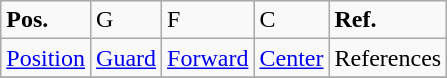<table class="wikitable">
<tr>
<td><strong>Pos.</strong></td>
<td>G</td>
<td>F</td>
<td>C</td>
<td><strong>Ref.</strong></td>
</tr>
<tr>
<td><a href='#'>Position</a></td>
<td><a href='#'>Guard</a></td>
<td><a href='#'>Forward</a></td>
<td><a href='#'>Center</a></td>
<td>References</td>
</tr>
<tr>
</tr>
</table>
